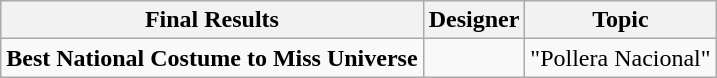<table class="wikitable">
<tr>
<th>Final Results</th>
<th>Designer</th>
<th>Topic</th>
</tr>
<tr>
<td><strong>Best National Costume to Miss Universe</strong></td>
<td></td>
<td>"Pollera Nacional"</td>
</tr>
</table>
